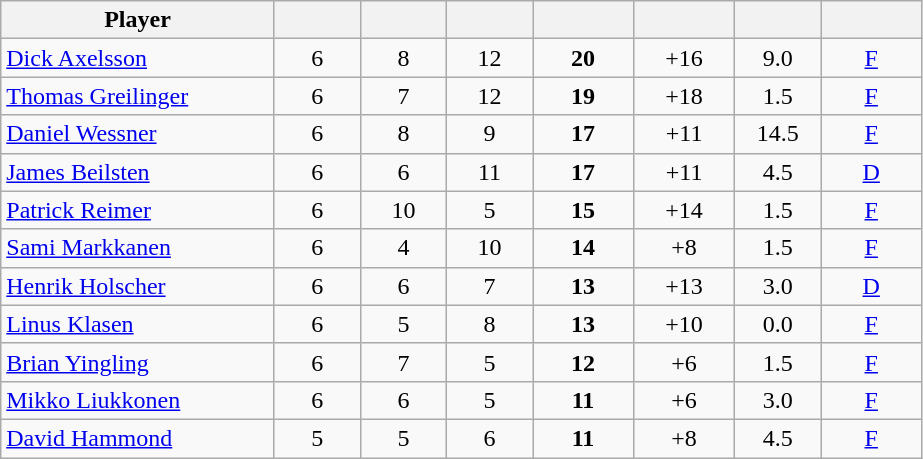<table class="wikitable sortable" style="text-align:center;">
<tr>
<th width="175px">Player</th>
<th width="50px"></th>
<th width="50px"></th>
<th width="50px"></th>
<th width="60px"></th>
<th width="60px"></th>
<th width="50px"></th>
<th width="60px"></th>
</tr>
<tr>
<td style="text-align:left;"> <a href='#'>Dick Axelsson</a></td>
<td>6</td>
<td>8</td>
<td>12</td>
<td><strong>20</strong></td>
<td>+16</td>
<td>9.0</td>
<td><a href='#'>F</a></td>
</tr>
<tr>
<td style="text-align:left;"> <a href='#'>Thomas Greilinger</a></td>
<td>6</td>
<td>7</td>
<td>12</td>
<td><strong>19</strong></td>
<td>+18</td>
<td>1.5</td>
<td><a href='#'>F</a></td>
</tr>
<tr>
<td style="text-align:left;"> <a href='#'>Daniel Wessner</a></td>
<td>6</td>
<td>8</td>
<td>9</td>
<td><strong>17</strong></td>
<td>+11</td>
<td>14.5</td>
<td><a href='#'>F</a></td>
</tr>
<tr>
<td style="text-align:left;"> <a href='#'>James Beilsten</a></td>
<td>6</td>
<td>6</td>
<td>11</td>
<td><strong>17</strong></td>
<td>+11</td>
<td>4.5</td>
<td><a href='#'>D</a></td>
</tr>
<tr>
<td style="text-align:left;"> <a href='#'>Patrick Reimer</a></td>
<td>6</td>
<td>10</td>
<td>5</td>
<td><strong>15</strong></td>
<td>+14</td>
<td>1.5</td>
<td><a href='#'>F</a></td>
</tr>
<tr>
<td style="text-align:left;"> <a href='#'>Sami Markkanen</a></td>
<td>6</td>
<td>4</td>
<td>10</td>
<td><strong>14</strong></td>
<td>+8</td>
<td>1.5</td>
<td><a href='#'>F</a></td>
</tr>
<tr>
<td style="text-align:left;"> <a href='#'>Henrik Holscher</a></td>
<td>6</td>
<td>6</td>
<td>7</td>
<td><strong>13</strong></td>
<td>+13</td>
<td>3.0</td>
<td><a href='#'>D</a></td>
</tr>
<tr>
<td style="text-align:left;"> <a href='#'>Linus Klasen</a></td>
<td>6</td>
<td>5</td>
<td>8</td>
<td><strong>13</strong></td>
<td>+10</td>
<td>0.0</td>
<td><a href='#'>F</a></td>
</tr>
<tr>
<td style="text-align:left;"> <a href='#'>Brian Yingling</a></td>
<td>6</td>
<td>7</td>
<td>5</td>
<td><strong>12</strong></td>
<td>+6</td>
<td>1.5</td>
<td><a href='#'>F</a></td>
</tr>
<tr>
<td style="text-align:left;"> <a href='#'>Mikko Liukkonen</a></td>
<td>6</td>
<td>6</td>
<td>5</td>
<td><strong>11</strong></td>
<td>+6</td>
<td>3.0</td>
<td><a href='#'>F</a></td>
</tr>
<tr>
<td style="text-align:left;"> <a href='#'>David Hammond</a></td>
<td>5</td>
<td>5</td>
<td>6</td>
<td><strong>11</strong></td>
<td>+8</td>
<td>4.5</td>
<td><a href='#'>F</a></td>
</tr>
</table>
